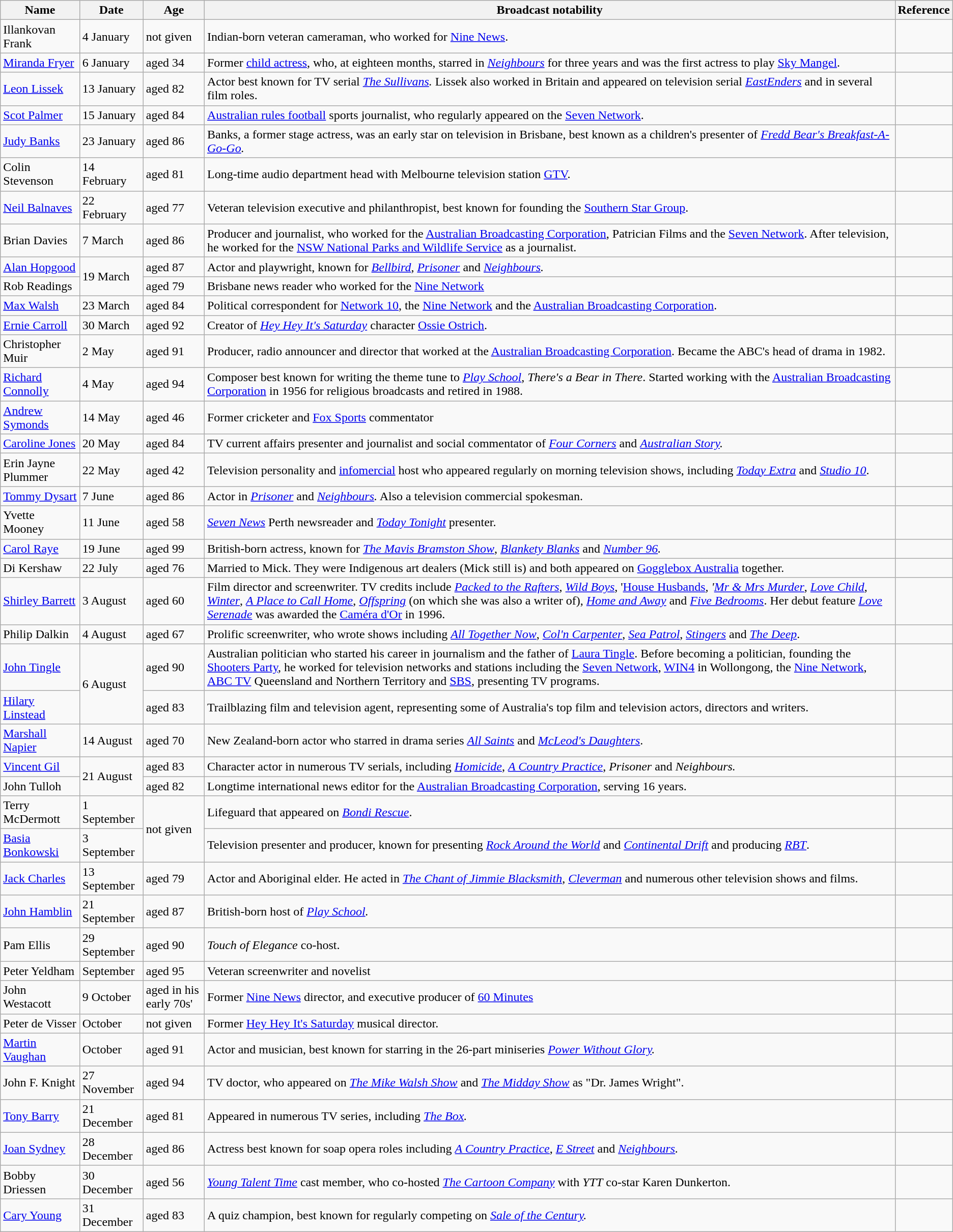<table class="wikitable">
<tr>
<th>Name</th>
<th>Date</th>
<th>Age</th>
<th>Broadcast notability</th>
<th>Reference</th>
</tr>
<tr>
<td>Illankovan Frank</td>
<td>4 January</td>
<td>not given</td>
<td>Indian-born veteran cameraman, who worked for <a href='#'>Nine News</a>.</td>
<td></td>
</tr>
<tr>
<td><a href='#'>Miranda Fryer</a></td>
<td>6 January</td>
<td>aged 34</td>
<td>Former <a href='#'>child actress</a>, who, at eighteen months, starred in <em><a href='#'>Neighbours</a></em> for three years and was the first actress to play <a href='#'>Sky Mangel</a>.</td>
<td></td>
</tr>
<tr>
<td><a href='#'>Leon Lissek</a></td>
<td>13 January</td>
<td>aged 82</td>
<td>Actor best known for TV serial <em><a href='#'>The Sullivans</a>.</em> Lissek also worked in Britain and appeared on television serial <em><a href='#'>EastEnders</a></em> and in several film roles.</td>
<td></td>
</tr>
<tr>
<td><a href='#'>Scot Palmer</a></td>
<td>15 January</td>
<td>aged 84</td>
<td><a href='#'>Australian rules football</a> sports journalist, who regularly appeared on the <a href='#'>Seven Network</a>.</td>
<td></td>
</tr>
<tr>
<td><a href='#'>Judy Banks</a></td>
<td>23 January</td>
<td>aged 86</td>
<td>Banks, a former stage actress, was an early star on television in Brisbane, best known as a children's presenter of <em><a href='#'>Fredd Bear's Breakfast-A-Go-Go</a>.</em></td>
<td></td>
</tr>
<tr>
<td>Colin Stevenson</td>
<td>14 February</td>
<td>aged 81</td>
<td>Long-time audio department head with Melbourne television station <a href='#'>GTV</a>.</td>
<td></td>
</tr>
<tr>
<td><a href='#'>Neil Balnaves</a></td>
<td>22 February</td>
<td>aged 77</td>
<td>Veteran television executive and philanthropist, best known for founding the <a href='#'>Southern Star Group</a>.</td>
<td></td>
</tr>
<tr>
<td>Brian Davies</td>
<td>7 March</td>
<td>aged 86</td>
<td>Producer and journalist, who worked for the <a href='#'>Australian Broadcasting Corporation</a>, Patrician Films and the <a href='#'>Seven Network</a>. After television, he worked for the <a href='#'>NSW National Parks and Wildlife Service</a> as a journalist.</td>
<td></td>
</tr>
<tr>
<td><a href='#'>Alan Hopgood</a></td>
<td rowspan=2>19 March</td>
<td>aged 87</td>
<td>Actor and playwright, known for <em><a href='#'>Bellbird</a></em>, <em><a href='#'>Prisoner</a></em> and <em><a href='#'>Neighbours</a>.</em></td>
<td></td>
</tr>
<tr>
<td>Rob Readings</td>
<td>aged 79</td>
<td>Brisbane news reader who worked for the <a href='#'>Nine Network</a></td>
<td></td>
</tr>
<tr>
<td><a href='#'>Max Walsh</a></td>
<td>23 March</td>
<td>aged 84</td>
<td>Political correspondent for <a href='#'>Network 10</a>, the <a href='#'>Nine Network</a> and the <a href='#'>Australian Broadcasting Corporation</a>.</td>
<td></td>
</tr>
<tr>
<td><a href='#'>Ernie Carroll</a></td>
<td>30 March</td>
<td>aged 92</td>
<td>Creator of <em><a href='#'>Hey Hey It's Saturday</a></em> character <a href='#'>Ossie Ostrich</a>.</td>
<td></td>
</tr>
<tr>
<td>Christopher Muir</td>
<td>2 May</td>
<td>aged 91</td>
<td>Producer, radio announcer and director that worked at the <a href='#'>Australian Broadcasting Corporation</a>. Became the ABC's head of drama in 1982.</td>
<td></td>
</tr>
<tr>
<td><a href='#'>Richard Connolly</a></td>
<td>4 May</td>
<td>aged 94</td>
<td>Composer best known for writing the theme tune to <em><a href='#'>Play School</a></em>, <em>There's a Bear in There</em>. Started working with the <a href='#'>Australian Broadcasting Corporation</a> in 1956 for religious broadcasts and retired in 1988.</td>
<td></td>
</tr>
<tr>
<td><a href='#'>Andrew Symonds</a></td>
<td>14 May</td>
<td>aged 46</td>
<td>Former cricketer and <a href='#'>Fox Sports</a> commentator</td>
<td></td>
</tr>
<tr>
<td><a href='#'>Caroline Jones</a></td>
<td>20 May</td>
<td>aged 84</td>
<td>TV current affairs presenter and journalist and social commentator of <em><a href='#'>Four Corners</a></em> and <em><a href='#'>Australian Story</a>.</em></td>
<td></td>
</tr>
<tr>
<td>Erin Jayne Plummer</td>
<td>22 May</td>
<td>aged 42</td>
<td>Television personality and <a href='#'>infomercial</a> host who appeared regularly on morning television shows, including <em><a href='#'>Today Extra</a></em> and <em><a href='#'>Studio 10</a></em>.</td>
<td></td>
</tr>
<tr>
<td><a href='#'>Tommy Dysart</a></td>
<td>7 June</td>
<td>aged 86</td>
<td>Actor in <a href='#'><em>Prisoner</em></a> and <em><a href='#'>Neighbours</a>.</em> Also a television commercial spokesman.</td>
<td></td>
</tr>
<tr>
<td>Yvette Mooney</td>
<td>11 June</td>
<td>aged 58</td>
<td><em><a href='#'>Seven News</a></em> Perth newsreader and <em><a href='#'>Today Tonight</a></em> presenter.</td>
<td></td>
</tr>
<tr>
<td><a href='#'>Carol Raye</a></td>
<td>19 June</td>
<td>aged 99</td>
<td>British-born actress, known for <em><a href='#'>The Mavis Bramston Show</a></em>, <em><a href='#'>Blankety Blanks</a></em> and <em><a href='#'>Number 96</a>.</em></td>
<td></td>
</tr>
<tr>
<td>Di Kershaw</td>
<td>22 July</td>
<td>aged 76</td>
<td>Married to Mick. They were Indigenous art dealers (Mick still is) and both appeared on <a href='#'>Gogglebox Australia</a> together.</td>
<td></td>
</tr>
<tr>
<td><a href='#'>Shirley Barrett</a></td>
<td>3 August</td>
<td>aged 60</td>
<td>Film director and screenwriter. TV credits include <em><a href='#'>Packed to the Rafters</a></em>, <em><a href='#'>Wild Boys</a></em>, '<a href='#'>House Husbands</a><em>, '<a href='#'>Mr & Mrs Murder</a></em>, <em><a href='#'>Love Child</a></em>, <a href='#'><em>Winter</em></a>, <em><a href='#'>A Place to Call Home</a></em>, <em><a href='#'>Offspring</a></em> (on which she was also a writer of), <em><a href='#'>Home and Away</a></em> and <em><a href='#'>Five Bedrooms</a></em>. Her debut feature <em><a href='#'>Love Serenade</a></em> was awarded the <a href='#'>Caméra d'Or</a> in 1996.</td>
<td></td>
</tr>
<tr>
<td>Philip Dalkin</td>
<td>4 August</td>
<td>aged 67</td>
<td>Prolific screenwriter, who wrote shows including <em><a href='#'>All Together Now</a></em>, <em><a href='#'>Col'n Carpenter</a></em>, <em><a href='#'>Sea Patrol</a></em>, <em><a href='#'>Stingers</a></em> and <em><a href='#'>The Deep</a></em>.</td>
<td></td>
</tr>
<tr>
<td><a href='#'>John Tingle</a></td>
<td rowspan=2>6 August</td>
<td>aged 90</td>
<td>Australian politician who started his career in journalism and the father of <a href='#'>Laura Tingle</a>. Before becoming a politician, founding the <a href='#'>Shooters Party</a>, he worked for television networks and stations including the <a href='#'>Seven Network</a>, <a href='#'>WIN4</a> in Wollongong, the <a href='#'>Nine Network</a>, <a href='#'>ABC TV</a> Queensland and Northern Territory and <a href='#'>SBS</a>, presenting TV programs.</td>
<td></td>
</tr>
<tr>
<td><a href='#'>Hilary Linstead</a></td>
<td>aged 83</td>
<td>Trailblazing film and television agent, representing some of Australia's top film and television actors, directors and writers.</td>
<td></td>
</tr>
<tr>
<td><a href='#'>Marshall Napier</a></td>
<td>14 August</td>
<td>aged 70</td>
<td>New Zealand-born actor who starred in drama series <em><a href='#'>All Saints</a></em> and <em><a href='#'>McLeod's Daughters</a></em>.</td>
<td></td>
</tr>
<tr>
<td><a href='#'>Vincent Gil</a></td>
<td rowspan=2>21 August</td>
<td>aged 83</td>
<td>Character actor in numerous TV serials, including <em><a href='#'>Homicide</a></em>, <em><a href='#'>A Country Practice</a></em>, <em>Prisoner</em> and <em>Neighbours.</em></td>
<td></td>
</tr>
<tr>
<td>John Tulloh</td>
<td>aged 82</td>
<td>Longtime international news editor for the <a href='#'>Australian Broadcasting Corporation</a>, serving 16 years.</td>
<td></td>
</tr>
<tr>
<td>Terry McDermott</td>
<td>1 September</td>
<td rowspan=2>not given</td>
<td>Lifeguard that appeared on <em><a href='#'>Bondi Rescue</a></em>.</td>
<td></td>
</tr>
<tr>
<td><a href='#'>Basia Bonkowski</a></td>
<td>3 September</td>
<td>Television presenter and producer, known for presenting <em><a href='#'>Rock Around the World</a></em> and <em><a href='#'>Continental Drift</a></em> and producing <em><a href='#'>RBT</a></em>.</td>
<td></td>
</tr>
<tr>
<td><a href='#'>Jack Charles</a></td>
<td>13 September</td>
<td>aged 79</td>
<td>Actor and Aboriginal elder. He acted in <em><a href='#'>The Chant of Jimmie Blacksmith</a></em>, <em><a href='#'>Cleverman</a></em> and numerous other television shows and films.</td>
<td></td>
</tr>
<tr>
<td><a href='#'>John Hamblin</a></td>
<td>21 September</td>
<td>aged 87</td>
<td>British-born host of <em><a href='#'>Play School</a>.</em></td>
<td></td>
</tr>
<tr>
<td>Pam Ellis</td>
<td>29 September</td>
<td>aged 90</td>
<td><em>Touch of Elegance</em> co-host.</td>
<td></td>
</tr>
<tr>
<td>Peter Yeldham</td>
<td>September</td>
<td>aged 95</td>
<td>Veteran screenwriter and novelist</td>
<td></td>
</tr>
<tr>
<td>John Westacott</td>
<td>9 October</td>
<td>aged in his early 70s'</td>
<td>Former <a href='#'>Nine News</a> director, and executive producer of <a href='#'>60 Minutes</a></td>
<td></td>
</tr>
<tr>
<td>Peter de Visser</td>
<td>October</td>
<td>not given</td>
<td>Former <a href='#'>Hey Hey It's Saturday</a> musical director.</td>
<td></td>
</tr>
<tr>
<td><a href='#'>Martin Vaughan</a></td>
<td>October</td>
<td>aged 91</td>
<td>Actor and musician, best known for starring in the 26-part miniseries <em><a href='#'>Power Without Glory</a>.</em></td>
<td></td>
</tr>
<tr>
<td>John F. Knight</td>
<td>27 November</td>
<td>aged 94</td>
<td>TV doctor, who appeared on <em><a href='#'>The Mike Walsh Show</a></em> and <em><a href='#'>The Midday Show</a></em> as "Dr. James Wright".</td>
<td></td>
</tr>
<tr>
<td><a href='#'>Tony Barry</a></td>
<td>21 December</td>
<td>aged 81</td>
<td>Appeared in numerous TV series, including <em><a href='#'>The Box</a>.</em></td>
<td></td>
</tr>
<tr>
<td><a href='#'>Joan Sydney</a></td>
<td>28 December</td>
<td>aged 86</td>
<td>Actress best known for soap opera roles including <em><a href='#'>A Country Practice</a></em>, <em><a href='#'>E Street</a></em> and <em><a href='#'>Neighbours</a>.</em></td>
<td></td>
</tr>
<tr>
<td>Bobby Driessen</td>
<td>30 December</td>
<td>aged 56</td>
<td><em><a href='#'>Young Talent Time</a></em> cast member, who co-hosted <em><a href='#'>The Cartoon Company</a></em> with <em>YTT</em> co-star Karen Dunkerton.</td>
<td></td>
</tr>
<tr>
<td><a href='#'>Cary Young</a></td>
<td>31 December</td>
<td>aged 83</td>
<td>A quiz champion, best known for regularly competing on <em><a href='#'>Sale of the Century</a>.</em></td>
<td></td>
</tr>
</table>
